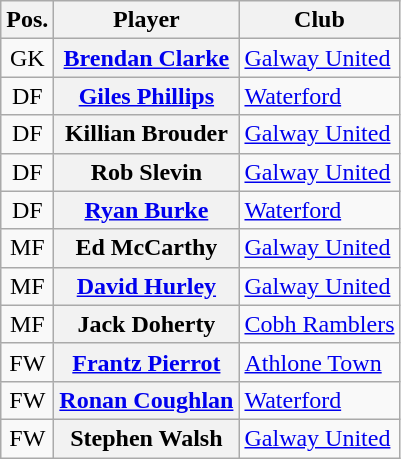<table class="wikitable plainrowheaders" style="text-align: left">
<tr>
<th scope=col>Pos.</th>
<th scope=col>Player</th>
<th scope=col>Club</th>
</tr>
<tr>
<td style=text-align:center>GK</td>
<th scope=row><a href='#'>Brendan Clarke</a> </th>
<td><a href='#'>Galway United</a></td>
</tr>
<tr>
<td style=text-align:center>DF</td>
<th scope=row><a href='#'>Giles Phillips</a> </th>
<td><a href='#'>Waterford</a></td>
</tr>
<tr>
<td style=text-align:center>DF</td>
<th scope=row>Killian Brouder </th>
<td><a href='#'>Galway United</a></td>
</tr>
<tr>
<td style=text-align:center>DF</td>
<th scope=row>Rob Slevin </th>
<td><a href='#'>Galway United</a></td>
</tr>
<tr>
<td style=text-align:center>DF</td>
<th scope=row><a href='#'>Ryan Burke</a> </th>
<td><a href='#'>Waterford</a></td>
</tr>
<tr>
<td style=text-align:center>MF</td>
<th scope=row>Ed McCarthy </th>
<td><a href='#'>Galway United</a></td>
</tr>
<tr>
<td style=text-align:center>MF</td>
<th scope=row><a href='#'>David Hurley</a> </th>
<td><a href='#'>Galway United</a></td>
</tr>
<tr>
<td style=text-align:center>MF</td>
<th scope=row>Jack Doherty </th>
<td><a href='#'>Cobh Ramblers</a></td>
</tr>
<tr>
<td style=text-align:center>FW</td>
<th scope=row><a href='#'>Frantz Pierrot</a> </th>
<td><a href='#'>Athlone Town</a></td>
</tr>
<tr>
<td style=text-align:center>FW</td>
<th scope=row><a href='#'>Ronan Coughlan</a> </th>
<td><a href='#'>Waterford</a></td>
</tr>
<tr>
<td style=text-align:center>FW</td>
<th scope=row>Stephen Walsh </th>
<td><a href='#'>Galway United</a></td>
</tr>
</table>
